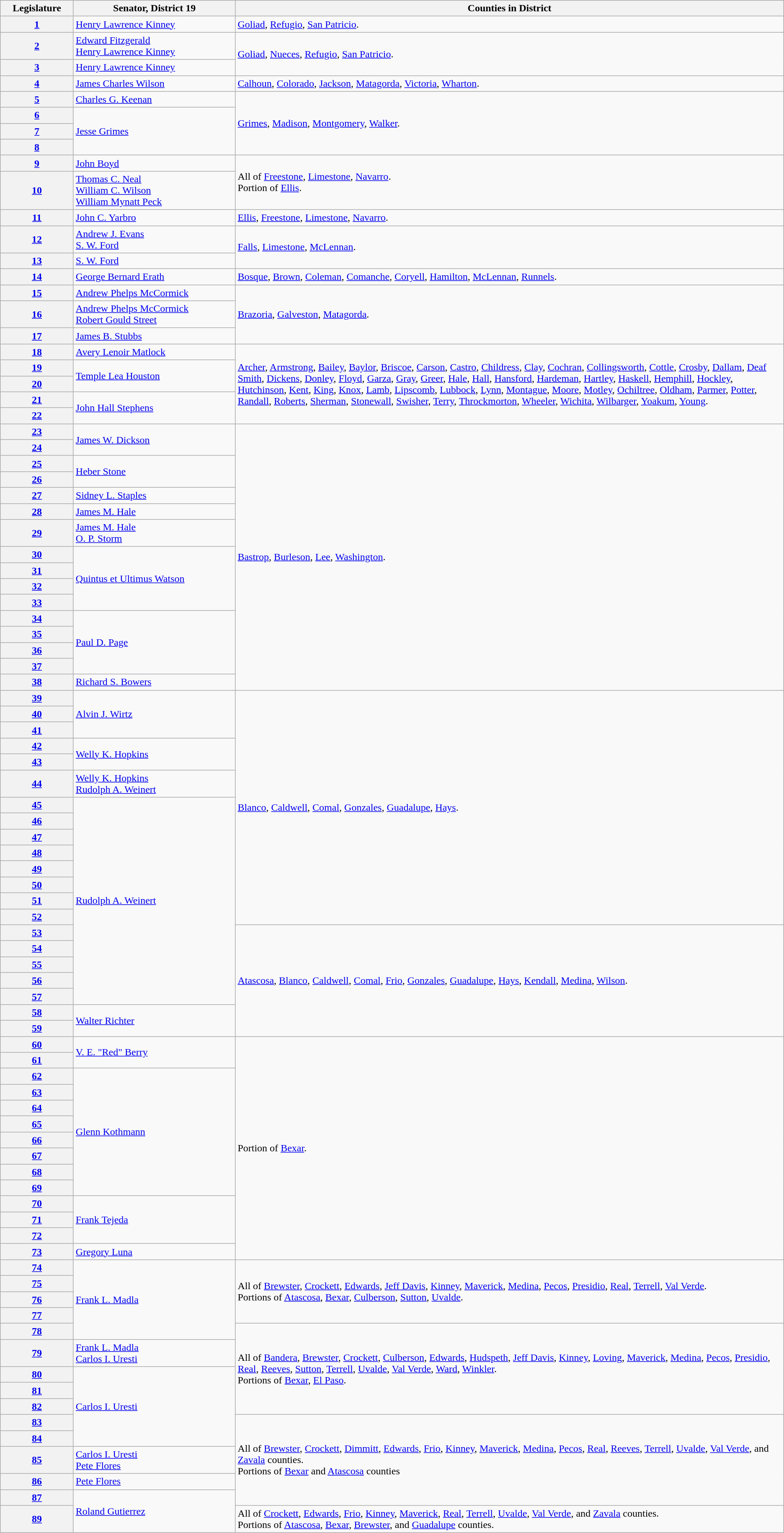<table class="wikitable">
<tr>
<th>Legislature</th>
<th>Senator, District 19</th>
<th width=70%>Counties in District</th>
</tr>
<tr>
<th><a href='#'>1</a></th>
<td><a href='#'>Henry Lawrence Kinney</a></td>
<td><a href='#'>Goliad</a>, <a href='#'>Refugio</a>, <a href='#'>San Patricio</a>.</td>
</tr>
<tr>
<th><a href='#'>2</a></th>
<td><a href='#'>Edward Fitzgerald</a><br><a href='#'>Henry Lawrence Kinney</a></td>
<td rowspan=2><a href='#'>Goliad</a>, <a href='#'>Nueces</a>, <a href='#'>Refugio</a>, <a href='#'>San Patricio</a>.</td>
</tr>
<tr>
<th><a href='#'>3</a></th>
<td><a href='#'>Henry Lawrence Kinney</a></td>
</tr>
<tr>
<th><a href='#'>4</a></th>
<td><a href='#'>James Charles Wilson</a></td>
<td><a href='#'>Calhoun</a>, <a href='#'>Colorado</a>, <a href='#'>Jackson</a>, <a href='#'>Matagorda</a>, <a href='#'>Victoria</a>, <a href='#'>Wharton</a>.</td>
</tr>
<tr>
<th><a href='#'>5</a></th>
<td><a href='#'>Charles G. Keenan</a></td>
<td rowspan=4><a href='#'>Grimes</a>, <a href='#'>Madison</a>, <a href='#'>Montgomery</a>, <a href='#'>Walker</a>.</td>
</tr>
<tr>
<th><a href='#'>6</a></th>
<td rowspan=3><a href='#'>Jesse Grimes</a></td>
</tr>
<tr>
<th><a href='#'>7</a></th>
</tr>
<tr>
<th><a href='#'>8</a></th>
</tr>
<tr>
<th><a href='#'>9</a></th>
<td><a href='#'>John Boyd</a></td>
<td rowspan=2>All of <a href='#'>Freestone</a>, <a href='#'>Limestone</a>, <a href='#'>Navarro</a>.<br>Portion of <a href='#'>Ellis</a>.</td>
</tr>
<tr>
<th><a href='#'>10</a></th>
<td><a href='#'>Thomas C. Neal</a><br><a href='#'>William C. Wilson</a><br><a href='#'>William Mynatt Peck</a></td>
</tr>
<tr>
<th><a href='#'>11</a></th>
<td><a href='#'>John C. Yarbro</a></td>
<td><a href='#'>Ellis</a>, <a href='#'>Freestone</a>, <a href='#'>Limestone</a>, <a href='#'>Navarro</a>.</td>
</tr>
<tr>
<th><a href='#'>12</a></th>
<td><a href='#'>Andrew J. Evans</a><br><a href='#'>S. W. Ford</a></td>
<td rowspan=2><a href='#'>Falls</a>, <a href='#'>Limestone</a>, <a href='#'>McLennan</a>.</td>
</tr>
<tr>
<th><a href='#'>13</a></th>
<td><a href='#'>S. W. Ford</a></td>
</tr>
<tr>
<th><a href='#'>14</a></th>
<td><a href='#'>George Bernard Erath</a></td>
<td><a href='#'>Bosque</a>, <a href='#'>Brown</a>, <a href='#'>Coleman</a>, <a href='#'>Comanche</a>, <a href='#'>Coryell</a>, <a href='#'>Hamilton</a>, <a href='#'>McLennan</a>, <a href='#'>Runnels</a>.</td>
</tr>
<tr>
<th><a href='#'>15</a></th>
<td><a href='#'>Andrew Phelps McCormick</a></td>
<td rowspan=3><a href='#'>Brazoria</a>, <a href='#'>Galveston</a>, <a href='#'>Matagorda</a>.</td>
</tr>
<tr>
<th><a href='#'>16</a></th>
<td><a href='#'>Andrew Phelps McCormick</a><br><a href='#'>Robert Gould Street</a></td>
</tr>
<tr>
<th><a href='#'>17</a></th>
<td><a href='#'>James B. Stubbs</a></td>
</tr>
<tr>
<th><a href='#'>18</a></th>
<td><a href='#'>Avery Lenoir Matlock</a></td>
<td rowspan=5><a href='#'>Archer</a>, <a href='#'>Armstrong</a>, <a href='#'>Bailey</a>, <a href='#'>Baylor</a>, <a href='#'>Briscoe</a>, <a href='#'>Carson</a>, <a href='#'>Castro</a>, <a href='#'>Childress</a>, <a href='#'>Clay</a>, <a href='#'>Cochran</a>, <a href='#'>Collingsworth</a>, <a href='#'>Cottle</a>, <a href='#'>Crosby</a>, <a href='#'>Dallam</a>, <a href='#'>Deaf Smith</a>, <a href='#'>Dickens</a>, <a href='#'>Donley</a>, <a href='#'>Floyd</a>, <a href='#'>Garza</a>, <a href='#'>Gray</a>, <a href='#'>Greer</a>, <a href='#'>Hale</a>, <a href='#'>Hall</a>, <a href='#'>Hansford</a>, <a href='#'>Hardeman</a>, <a href='#'>Hartley</a>, <a href='#'>Haskell</a>, <a href='#'>Hemphill</a>, <a href='#'>Hockley</a>, <a href='#'>Hutchinson</a>, <a href='#'>Kent</a>, <a href='#'>King</a>, <a href='#'>Knox</a>, <a href='#'>Lamb</a>, <a href='#'>Lipscomb</a>, <a href='#'>Lubbock</a>, <a href='#'>Lynn</a>, <a href='#'>Montague</a>, <a href='#'>Moore</a>, <a href='#'>Motley</a>, <a href='#'>Ochiltree</a>, <a href='#'>Oldham</a>, <a href='#'>Parmer</a>, <a href='#'>Potter</a>, <a href='#'>Randall</a>, <a href='#'>Roberts</a>, <a href='#'>Sherman</a>, <a href='#'>Stonewall</a>, <a href='#'>Swisher</a>, <a href='#'>Terry</a>, <a href='#'>Throckmorton</a>, <a href='#'>Wheeler</a>, <a href='#'>Wichita</a>, <a href='#'>Wilbarger</a>, <a href='#'>Yoakum</a>, <a href='#'>Young</a>.</td>
</tr>
<tr>
<th><a href='#'>19</a></th>
<td rowspan=2><a href='#'>Temple Lea Houston</a></td>
</tr>
<tr>
<th><a href='#'>20</a></th>
</tr>
<tr>
<th><a href='#'>21</a></th>
<td rowspan=2><a href='#'>John Hall Stephens</a></td>
</tr>
<tr>
<th><a href='#'>22</a></th>
</tr>
<tr>
<th><a href='#'>23</a></th>
<td rowspan=2><a href='#'>James W. Dickson</a></td>
<td rowspan=16><a href='#'>Bastrop</a>, <a href='#'>Burleson</a>, <a href='#'>Lee</a>, <a href='#'>Washington</a>.</td>
</tr>
<tr>
<th><a href='#'>24</a></th>
</tr>
<tr>
<th><a href='#'>25</a></th>
<td rowspan=2><a href='#'>Heber Stone</a></td>
</tr>
<tr>
<th><a href='#'>26</a></th>
</tr>
<tr>
<th><a href='#'>27</a></th>
<td><a href='#'>Sidney L. Staples</a></td>
</tr>
<tr>
<th><a href='#'>28</a></th>
<td><a href='#'>James M. Hale</a></td>
</tr>
<tr>
<th><a href='#'>29</a></th>
<td><a href='#'>James M. Hale</a><br><a href='#'>O. P. Storm</a></td>
</tr>
<tr>
<th><a href='#'>30</a></th>
<td rowspan=4><a href='#'>Quintus et Ultimus Watson</a></td>
</tr>
<tr>
<th><a href='#'>31</a></th>
</tr>
<tr>
<th><a href='#'>32</a></th>
</tr>
<tr>
<th><a href='#'>33</a></th>
</tr>
<tr>
<th><a href='#'>34</a></th>
<td rowspan=4><a href='#'>Paul D. Page</a></td>
</tr>
<tr>
<th><a href='#'>35</a></th>
</tr>
<tr>
<th><a href='#'>36</a></th>
</tr>
<tr>
<th><a href='#'>37</a></th>
</tr>
<tr>
<th><a href='#'>38</a></th>
<td><a href='#'>Richard S. Bowers</a></td>
</tr>
<tr>
<th><a href='#'>39</a></th>
<td rowspan=3><a href='#'>Alvin J. Wirtz</a></td>
<td rowspan=14><a href='#'>Blanco</a>, <a href='#'>Caldwell</a>, <a href='#'>Comal</a>, <a href='#'>Gonzales</a>, <a href='#'>Guadalupe</a>, <a href='#'>Hays</a>.</td>
</tr>
<tr>
<th><a href='#'>40</a></th>
</tr>
<tr>
<th><a href='#'>41</a></th>
</tr>
<tr>
<th><a href='#'>42</a></th>
<td rowspan=2><a href='#'>Welly K. Hopkins</a></td>
</tr>
<tr>
<th><a href='#'>43</a></th>
</tr>
<tr>
<th><a href='#'>44</a></th>
<td><a href='#'>Welly K. Hopkins</a><br><a href='#'>Rudolph A. Weinert</a></td>
</tr>
<tr>
<th><a href='#'>45</a></th>
<td rowspan=13><a href='#'>Rudolph A. Weinert</a></td>
</tr>
<tr>
<th><a href='#'>46</a></th>
</tr>
<tr>
<th><a href='#'>47</a></th>
</tr>
<tr>
<th><a href='#'>48</a></th>
</tr>
<tr>
<th><a href='#'>49</a></th>
</tr>
<tr>
<th><a href='#'>50</a></th>
</tr>
<tr>
<th><a href='#'>51</a></th>
</tr>
<tr>
<th><a href='#'>52</a></th>
</tr>
<tr>
<th><a href='#'>53</a></th>
<td rowspan=7><a href='#'>Atascosa</a>, <a href='#'>Blanco</a>, <a href='#'>Caldwell</a>, <a href='#'>Comal</a>, <a href='#'>Frio</a>, <a href='#'>Gonzales</a>, <a href='#'>Guadalupe</a>, <a href='#'>Hays</a>, <a href='#'>Kendall</a>, <a href='#'>Medina</a>, <a href='#'>Wilson</a>.</td>
</tr>
<tr>
<th><a href='#'>54</a></th>
</tr>
<tr>
<th><a href='#'>55</a></th>
</tr>
<tr>
<th><a href='#'>56</a></th>
</tr>
<tr>
<th><a href='#'>57</a></th>
</tr>
<tr>
<th><a href='#'>58</a></th>
<td rowspan=2><a href='#'>Walter Richter</a></td>
</tr>
<tr>
<th><a href='#'>59</a></th>
</tr>
<tr>
<th><a href='#'>60</a></th>
<td rowspan=2><a href='#'>V. E. "Red" Berry</a></td>
<td rowspan=14>Portion of <a href='#'>Bexar</a>.</td>
</tr>
<tr>
<th><a href='#'>61</a></th>
</tr>
<tr>
<th><a href='#'>62</a></th>
<td rowspan=8><a href='#'>Glenn Kothmann</a></td>
</tr>
<tr>
<th><a href='#'>63</a></th>
</tr>
<tr>
<th><a href='#'>64</a></th>
</tr>
<tr>
<th><a href='#'>65</a></th>
</tr>
<tr>
<th><a href='#'>66</a></th>
</tr>
<tr>
<th><a href='#'>67</a></th>
</tr>
<tr>
<th><a href='#'>68</a></th>
</tr>
<tr>
<th><a href='#'>69</a></th>
</tr>
<tr>
<th><a href='#'>70</a></th>
<td rowspan=3><a href='#'>Frank Tejeda</a></td>
</tr>
<tr>
<th><a href='#'>71</a></th>
</tr>
<tr>
<th><a href='#'>72</a></th>
</tr>
<tr>
<th><a href='#'>73</a></th>
<td><a href='#'>Gregory Luna</a></td>
</tr>
<tr>
<th><a href='#'>74</a></th>
<td rowspan=5><a href='#'>Frank L. Madla</a></td>
<td rowspan=4>All of <a href='#'>Brewster</a>, <a href='#'>Crockett</a>, <a href='#'>Edwards</a>, <a href='#'>Jeff Davis</a>, <a href='#'>Kinney</a>, <a href='#'>Maverick</a>, <a href='#'>Medina</a>, <a href='#'>Pecos</a>, <a href='#'>Presidio</a>, <a href='#'>Real</a>, <a href='#'>Terrell</a>, <a href='#'>Val Verde</a>.<br>Portions of <a href='#'>Atascosa</a>, <a href='#'>Bexar</a>, <a href='#'>Culberson</a>, <a href='#'>Sutton</a>, <a href='#'>Uvalde</a>.</td>
</tr>
<tr>
<th><a href='#'>75</a></th>
</tr>
<tr>
<th><a href='#'>76</a></th>
</tr>
<tr>
<th><a href='#'>77</a></th>
</tr>
<tr>
<th><a href='#'>78</a></th>
<td rowspan=5>All of <a href='#'>Bandera</a>, <a href='#'>Brewster</a>, <a href='#'>Crockett</a>, <a href='#'>Culberson</a>, <a href='#'>Edwards</a>, <a href='#'>Hudspeth</a>, <a href='#'>Jeff Davis</a>, <a href='#'>Kinney</a>, <a href='#'>Loving</a>, <a href='#'>Maverick</a>, <a href='#'>Medina</a>, <a href='#'>Pecos</a>, <a href='#'>Presidio</a>, <a href='#'>Real</a>, <a href='#'>Reeves</a>, <a href='#'>Sutton</a>, <a href='#'>Terrell</a>, <a href='#'>Uvalde</a>, <a href='#'>Val Verde</a>, <a href='#'>Ward</a>, <a href='#'>Winkler</a>.<br>Portions of <a href='#'>Bexar</a>, <a href='#'>El Paso</a>.</td>
</tr>
<tr>
<th><a href='#'>79</a></th>
<td><a href='#'>Frank L. Madla</a><br><a href='#'>Carlos I. Uresti</a></td>
</tr>
<tr>
<th><a href='#'>80</a></th>
<td rowspan=5><a href='#'>Carlos I. Uresti</a></td>
</tr>
<tr>
<th><a href='#'>81</a></th>
</tr>
<tr>
<th><a href='#'>82</a></th>
</tr>
<tr>
<th><a href='#'>83</a></th>
<td rowspan=5>All of <a href='#'>Brewster</a>, <a href='#'>Crockett</a>, <a href='#'>Dimmitt</a>, <a href='#'>Edwards</a>, <a href='#'>Frio</a>, <a href='#'>Kinney</a>, <a href='#'>Maverick</a>, <a href='#'>Medina</a>, <a href='#'>Pecos</a>, <a href='#'>Real</a>, <a href='#'>Reeves</a>, <a href='#'>Terrell</a>, <a href='#'>Uvalde</a>, <a href='#'>Val Verde</a>, and <a href='#'>Zavala</a> counties.<br> Portions of <a href='#'>Bexar</a> and <a href='#'>Atascosa</a> counties</td>
</tr>
<tr>
<th><a href='#'>84</a></th>
</tr>
<tr>
<th><a href='#'>85</a></th>
<td><a href='#'>Carlos I. Uresti</a><br><a href='#'>Pete Flores</a></td>
</tr>
<tr>
<th><a href='#'>86</a></th>
<td><a href='#'>Pete Flores</a></td>
</tr>
<tr>
<th><a href='#'>87</a></th>
<td rowspan=2><a href='#'>Roland Gutierrez</a></td>
</tr>
<tr>
<th><a href='#'>89</a></th>
<td>All of <a href='#'>Crockett</a>, <a href='#'>Edwards</a>, <a href='#'>Frio</a>, <a href='#'>Kinney</a>, <a href='#'>Maverick</a>, <a href='#'>Real</a>, <a href='#'>Terrell</a>, <a href='#'>Uvalde</a>, <a href='#'>Val Verde</a>, and <a href='#'>Zavala</a> counties.<br>Portions of <a href='#'>Atascosa</a>, <a href='#'>Bexar</a>, <a href='#'>Brewster</a>, and <a href='#'>Guadalupe</a> counties.</td>
</tr>
</table>
